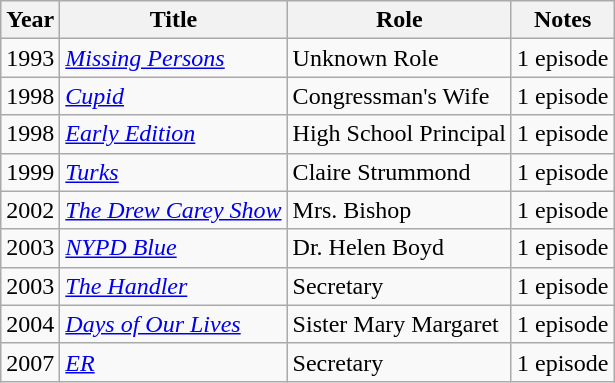<table class="wikitable sortable">
<tr>
<th>Year</th>
<th>Title</th>
<th>Role</th>
<th class="unsortable">Notes</th>
</tr>
<tr>
<td>1993</td>
<td><em><a href='#'>Missing Persons</a></em></td>
<td>Unknown Role</td>
<td>1 episode</td>
</tr>
<tr>
<td>1998</td>
<td><em><a href='#'>Cupid</a></em></td>
<td>Congressman's Wife</td>
<td>1 episode</td>
</tr>
<tr>
<td>1998</td>
<td><em><a href='#'>Early Edition</a></em></td>
<td>High School Principal</td>
<td>1 episode</td>
</tr>
<tr>
<td>1999</td>
<td><em><a href='#'>Turks</a></em></td>
<td>Claire Strummond</td>
<td>1 episode</td>
</tr>
<tr>
<td>2002</td>
<td><em><a href='#'>The Drew Carey Show</a></em></td>
<td>Mrs. Bishop</td>
<td>1 episode</td>
</tr>
<tr>
<td>2003</td>
<td><em><a href='#'>NYPD Blue</a></em></td>
<td>Dr. Helen Boyd</td>
<td>1 episode</td>
</tr>
<tr>
<td>2003</td>
<td><em><a href='#'>The Handler</a></em></td>
<td>Secretary</td>
<td>1 episode</td>
</tr>
<tr>
<td>2004</td>
<td><em><a href='#'>Days of Our Lives</a></em></td>
<td>Sister Mary Margaret</td>
<td>1 episode</td>
</tr>
<tr>
<td>2007</td>
<td><em><a href='#'>ER</a></em></td>
<td>Secretary</td>
<td>1 episode</td>
</tr>
</table>
